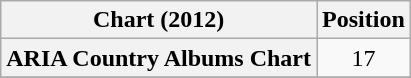<table class="wikitable sortable plainrowheaders" style="text-align:center">
<tr>
<th scope="col">Chart (2012)</th>
<th scope="col">Position</th>
</tr>
<tr>
<th scope="row">ARIA Country Albums Chart</th>
<td>17</td>
</tr>
<tr>
</tr>
</table>
